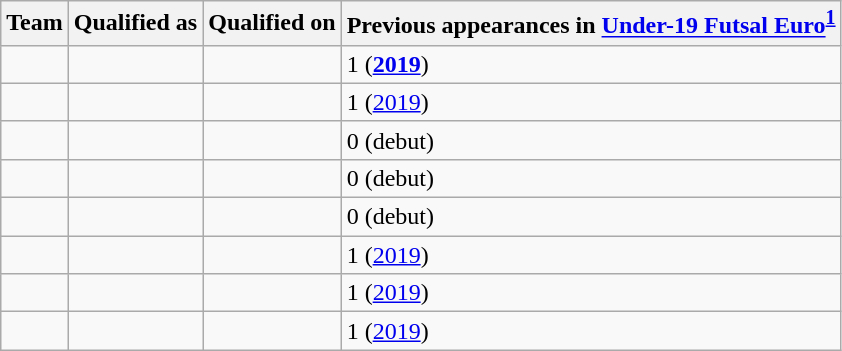<table class="wikitable sortable">
<tr>
<th>Team</th>
<th>Qualified as</th>
<th>Qualified on</th>
<th data-sort-type="number">Previous appearances in <a href='#'>Under-19 Futsal Euro</a><sup><a href='#'>1</a></sup></th>
</tr>
<tr>
<td></td>
<td></td>
<td></td>
<td>1 (<strong><a href='#'>2019</a></strong>)</td>
</tr>
<tr>
<td></td>
<td></td>
<td></td>
<td>1 (<a href='#'>2019</a>)</td>
</tr>
<tr>
<td></td>
<td></td>
<td></td>
<td>0 (debut)</td>
</tr>
<tr>
<td></td>
<td></td>
<td></td>
<td>0 (debut)</td>
</tr>
<tr>
<td></td>
<td></td>
<td></td>
<td>0 (debut)</td>
</tr>
<tr>
<td></td>
<td></td>
<td></td>
<td>1 (<a href='#'>2019</a>)</td>
</tr>
<tr>
<td></td>
<td></td>
<td></td>
<td>1 (<a href='#'>2019</a>)</td>
</tr>
<tr>
<td></td>
<td></td>
<td></td>
<td>1 (<a href='#'>2019</a>)</td>
</tr>
</table>
